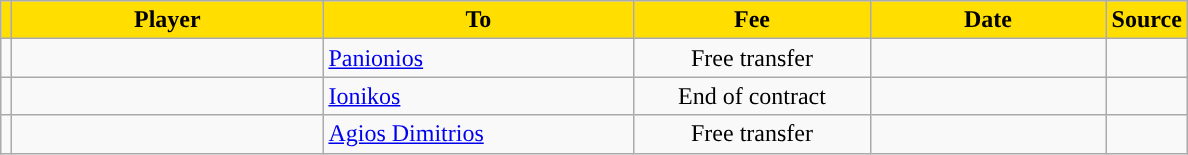<table class="wikitable sortable">
<tr>
<th style="background:#FFDE00"></th>
<th width=200 style="background:#FFDE00">Player</th>
<th width=200 style="background:#FFDE00">To</th>
<th width=150 style="background:#FFDE00">Fee</th>
<th width=150 style="background:#FFDE00">Date</th>
<th style="background:#FFDE00">Source</th>
</tr>
<tr>
<td align=center></td>
<td></td>
<td> <a href='#'>Panionios</a></td>
<td align=center>Free transfer</td>
<td align=center></td>
<td align=center></td>
</tr>
<tr>
<td align=center></td>
<td></td>
<td> <a href='#'>Ionikos</a></td>
<td align=center>End of contract</td>
<td align=center></td>
<td align=center></td>
</tr>
<tr>
<td align=center></td>
<td></td>
<td> <a href='#'>Agios Dimitrios</a></td>
<td align=center>Free transfer</td>
<td align=center></td>
<td align=center></td>
</tr>
</table>
